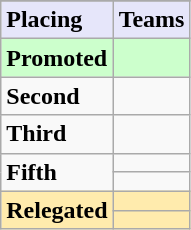<table class=wikitable>
<tr>
</tr>
<tr style="background: #E6E6FA;">
<td><strong>Placing</strong></td>
<td><strong>Teams</strong></td>
</tr>
<tr style="background: #ccffcc;">
<td><strong>Promoted</strong></td>
<td><strong></strong></td>
</tr>
<tr>
<td><strong>Second</strong></td>
<td></td>
</tr>
<tr>
<td><strong>Third</strong></td>
<td></td>
</tr>
<tr>
<td rowspan="2"><strong>Fifth</strong></td>
<td></td>
</tr>
<tr>
<td></td>
</tr>
<tr style="background: #ffebad;">
<td rowspan="2"><strong>Relegated</strong></td>
<td></td>
</tr>
<tr style="background: #ffebad;">
<td></td>
</tr>
</table>
